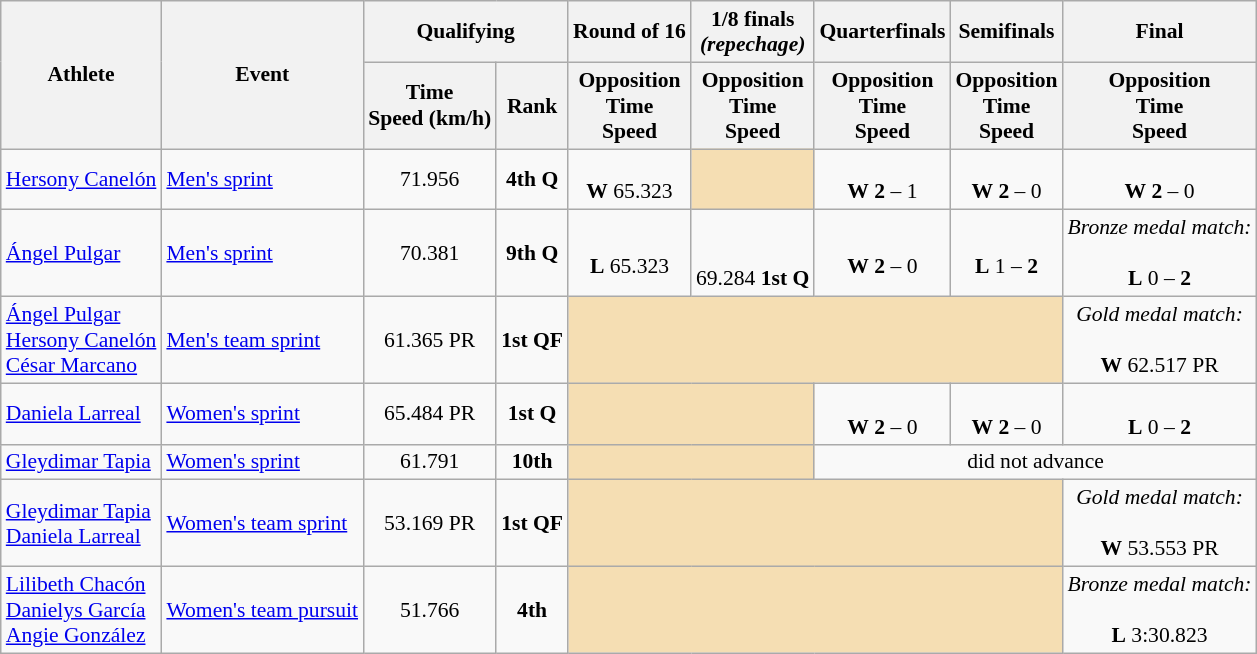<table class="wikitable" style="font-size:90%;">
<tr>
<th rowspan=2>Athlete</th>
<th rowspan=2>Event</th>
<th colspan=2>Qualifying</th>
<th>Round of 16</th>
<th>1/8 finals<br><em>(repechage)</em></th>
<th>Quarterfinals</th>
<th>Semifinals</th>
<th>Final</th>
</tr>
<tr>
<th>Time<br>Speed (km/h)</th>
<th>Rank</th>
<th>Opposition<br>Time<br>Speed</th>
<th>Opposition<br>Time<br>Speed</th>
<th>Opposition<br>Time<br>Speed</th>
<th>Opposition<br>Time<br>Speed</th>
<th>Opposition<br>Time<br>Speed</th>
</tr>
<tr>
<td><a href='#'>Hersony Canelón</a></td>
<td><a href='#'>Men's sprint</a></td>
<td align=center>71.956</td>
<td align=center><strong>4th Q</strong></td>
<td align=center><br><strong>W</strong> 65.323</td>
<td bgcolor=wheat></td>
<td align=center><br><strong>W</strong> <strong>2</strong> – 1</td>
<td align=center><br><strong>W</strong> <strong>2</strong> – 0</td>
<td align=center><br><strong>W</strong> <strong>2</strong> – 0<br></td>
</tr>
<tr>
<td><a href='#'>Ángel Pulgar</a></td>
<td><a href='#'>Men's sprint</a></td>
<td align=center>70.381</td>
<td align=center><strong>9th Q</strong></td>
<td align=center><br><strong>L</strong> 65.323</td>
<td align=center><br><br>69.284 <strong>1st Q</strong></td>
<td align=center><br><strong>W</strong> <strong>2</strong> – 0</td>
<td align=center><br><strong>L</strong> 1 – <strong>2</strong></td>
<td align=center><em>Bronze medal match:</em><br><br><strong>L</strong> 0 – <strong>2</strong></td>
</tr>
<tr>
<td><a href='#'>Ángel Pulgar</a><br><a href='#'>Hersony Canelón</a><br><a href='#'>César Marcano</a></td>
<td><a href='#'>Men's team sprint</a></td>
<td align=center>61.365 PR</td>
<td align=center><strong>1st QF</strong></td>
<td colspan="4" style="background:wheat;"></td>
<td align=center><em>Gold medal match:</em><br><br><strong>W</strong> 62.517 PR<br></td>
</tr>
<tr>
<td><a href='#'>Daniela Larreal</a></td>
<td><a href='#'>Women's sprint</a></td>
<td align=center>65.484 PR</td>
<td align=center><strong>1st Q</strong></td>
<td colspan="2" style="background:wheat;"></td>
<td align=center><br><strong>W</strong> <strong>2</strong> – 0</td>
<td align=center><br><strong>W</strong> <strong>2</strong> – 0</td>
<td align=center><br><strong>L</strong> 0 – <strong>2</strong><br></td>
</tr>
<tr>
<td><a href='#'>Gleydimar Tapia</a></td>
<td><a href='#'>Women's sprint</a></td>
<td align=center>61.791</td>
<td align=center><strong>10th</strong></td>
<td colspan="2" style="background:wheat;"></td>
<td style="text-align:center;" colspan="7">did not advance</td>
</tr>
<tr>
<td><a href='#'>Gleydimar Tapia</a><br><a href='#'>Daniela Larreal</a></td>
<td><a href='#'>Women's team sprint</a></td>
<td align=center>53.169 PR</td>
<td align=center><strong>1st QF</strong></td>
<td colspan="4" style="background:wheat;"></td>
<td align=center><em>Gold medal match:</em><br><br><strong>W</strong> 53.553 PR<br></td>
</tr>
<tr>
<td><a href='#'>Lilibeth Chacón</a><br><a href='#'>Danielys García</a><br><a href='#'>Angie González</a></td>
<td><a href='#'>Women's team pursuit</a></td>
<td align=center>51.766</td>
<td align=center><strong>4th</strong></td>
<td colspan="4" style="background:wheat;"></td>
<td align=center><em>Bronze medal match:</em><br><br><strong>L</strong> 3:30.823</td>
</tr>
</table>
